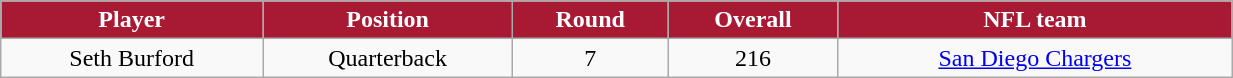<table class="wikitable" width="65%">
<tr align="center"  style="background:#A81933;color:#FFFFFF;">
<td><strong>Player</strong></td>
<td><strong>Position</strong></td>
<td><strong>Round</strong></td>
<td><strong>Overall</strong></td>
<td><strong>NFL team</strong></td>
</tr>
<tr align="center" bgcolor="">
<td>Seth Burford</td>
<td>Quarterback</td>
<td>7</td>
<td>216</td>
<td><a href='#'>San Diego Chargers</a></td>
</tr>
</table>
